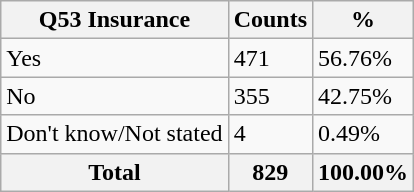<table class="wikitable sortable">
<tr>
<th>Q53 Insurance</th>
<th>Counts</th>
<th>%</th>
</tr>
<tr>
<td>Yes</td>
<td>471</td>
<td>56.76%</td>
</tr>
<tr>
<td>No</td>
<td>355</td>
<td>42.75%</td>
</tr>
<tr>
<td>Don't know/Not stated</td>
<td>4</td>
<td>0.49%</td>
</tr>
<tr>
<th>Total</th>
<th>829</th>
<th>100.00%</th>
</tr>
</table>
